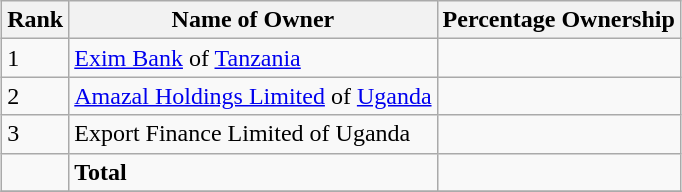<table class="wikitable sortable" style="margin-left:auto;margin-right:auto">
<tr>
<th style="width:2em;">Rank</th>
<th>Name of Owner</th>
<th>Percentage Ownership</th>
</tr>
<tr>
<td>1</td>
<td><a href='#'>Exim Bank</a> of <a href='#'>Tanzania</a></td>
<td></td>
</tr>
<tr>
<td>2</td>
<td><a href='#'>Amazal Holdings Limited</a> of <a href='#'>Uganda</a></td>
<td></td>
</tr>
<tr>
<td>3</td>
<td>Export Finance Limited of Uganda</td>
<td></td>
</tr>
<tr>
<td></td>
<td><strong>Total</strong></td>
<td></td>
</tr>
<tr>
</tr>
</table>
